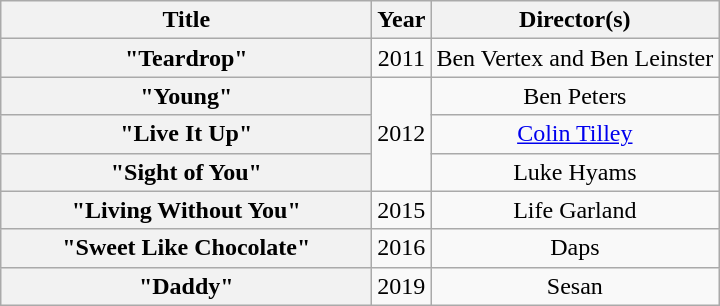<table class="wikitable plainrowheaders" style="text-align:center;">
<tr>
<th scope="col" style="width:15em;">Title</th>
<th scope="col" style="width:1em;">Year</th>
<th scope="col">Director(s)</th>
</tr>
<tr>
<th scope="row">"Teardrop"</th>
<td>2011</td>
<td>Ben Vertex and Ben Leinster</td>
</tr>
<tr>
<th scope="row">"Young"</th>
<td rowspan="3">2012</td>
<td>Ben Peters</td>
</tr>
<tr>
<th scope="row">"Live It Up"</th>
<td><a href='#'>Colin Tilley</a></td>
</tr>
<tr>
<th scope="row">"Sight of You"</th>
<td>Luke Hyams</td>
</tr>
<tr>
<th scope="row">"Living Without You"</th>
<td>2015</td>
<td>Life Garland</td>
</tr>
<tr>
<th scope="row">"Sweet Like Chocolate"</th>
<td>2016</td>
<td>Daps</td>
</tr>
<tr>
<th scope="row">"Daddy"</th>
<td>2019</td>
<td>Sesan</td>
</tr>
</table>
